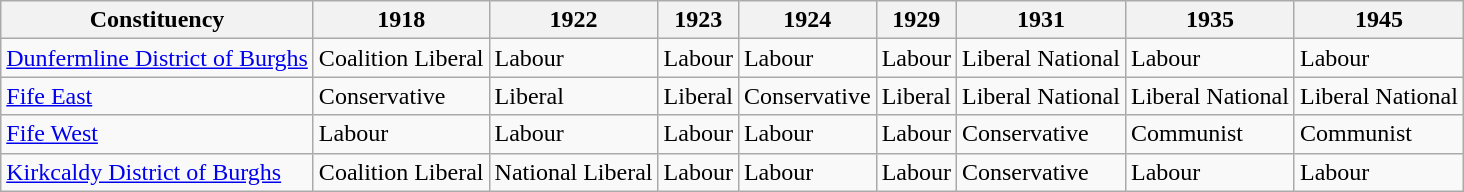<table class="wikitable">
<tr>
<th>Constituency</th>
<th>1918</th>
<th>1922</th>
<th>1923</th>
<th>1924</th>
<th>1929</th>
<th>1931</th>
<th>1935</th>
<th>1945</th>
</tr>
<tr>
<td><a href='#'>Dunfermline District of Burghs</a></td>
<td bgcolor=>Coalition Liberal</td>
<td bgcolor=>Labour</td>
<td bgcolor=>Labour</td>
<td bgcolor=>Labour</td>
<td bgcolor=>Labour</td>
<td bgcolor=>Liberal National</td>
<td bgcolor=>Labour</td>
<td bgcolor=>Labour</td>
</tr>
<tr>
<td><a href='#'>Fife East</a></td>
<td bgcolor=>Conservative</td>
<td bgcolor=>Liberal</td>
<td bgcolor=>Liberal</td>
<td bgcolor=>Conservative</td>
<td bgcolor=>Liberal</td>
<td bgcolor=>Liberal National</td>
<td bgcolor=>Liberal National</td>
<td bgcolor=>Liberal National</td>
</tr>
<tr>
<td><a href='#'>Fife West</a></td>
<td bgcolor=>Labour</td>
<td bgcolor=>Labour</td>
<td bgcolor=>Labour</td>
<td bgcolor=>Labour</td>
<td bgcolor=>Labour</td>
<td bgcolor=>Conservative</td>
<td bgcolor=>Communist</td>
<td bgcolor=>Communist</td>
</tr>
<tr>
<td><a href='#'>Kirkcaldy District of Burghs</a></td>
<td bgcolor=>Coalition Liberal</td>
<td bgcolor=>National Liberal</td>
<td bgcolor=>Labour</td>
<td bgcolor=>Labour</td>
<td bgcolor=>Labour</td>
<td bgcolor=>Conservative</td>
<td bgcolor=>Labour</td>
<td bgcolor=>Labour</td>
</tr>
</table>
